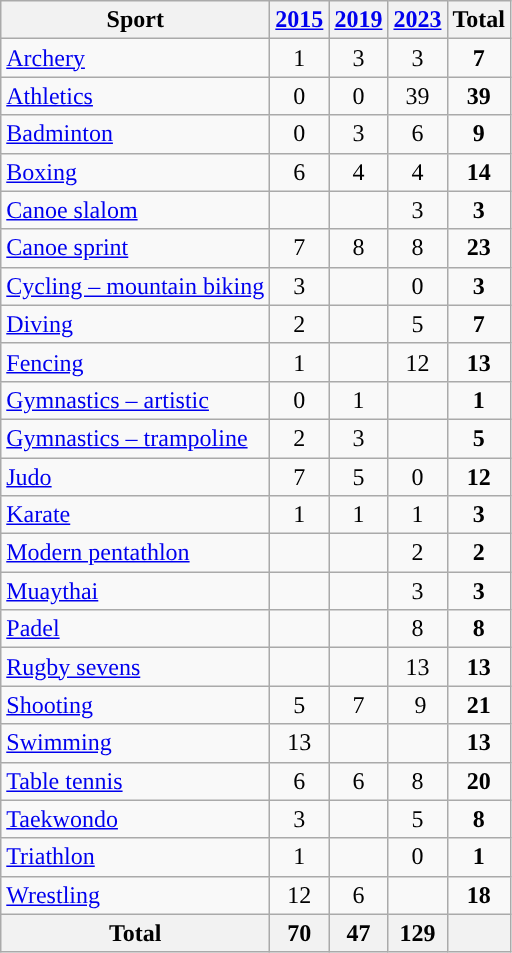<table class="wikitable sortable" style="text-align:center;">
<tr>
<th>Sport</th>
<th><a href='#'>2015</a></th>
<th><a href='#'>2019</a></th>
<th><a href='#'>2023</a></th>
<th>Total</th>
</tr>
<tr>
<td align=left><a href='#'>Archery</a></td>
<td>1</td>
<td>3</td>
<td>3</td>
<td><strong>7</strong></td>
</tr>
<tr>
<td align=left><a href='#'>Athletics</a></td>
<td>0</td>
<td>0</td>
<td>39</td>
<td><strong>39</strong></td>
</tr>
<tr>
<td align=left><a href='#'>Badminton</a></td>
<td>0</td>
<td>3</td>
<td>6</td>
<td><strong>9</strong></td>
</tr>
<tr>
<td align=left><a href='#'>Boxing</a></td>
<td>6</td>
<td>4</td>
<td>4</td>
<td><strong>14</strong></td>
</tr>
<tr>
<td align=left><a href='#'>Canoe slalom</a></td>
<td></td>
<td></td>
<td>3</td>
<td><strong>3</strong></td>
</tr>
<tr>
<td align=left><a href='#'>Canoe sprint</a></td>
<td>7</td>
<td>8</td>
<td>8</td>
<td><strong>23</strong></td>
</tr>
<tr>
<td align=left><a href='#'>Cycling – mountain biking</a></td>
<td>3</td>
<td></td>
<td>0</td>
<td><strong>3</strong></td>
</tr>
<tr>
<td align=left><a href='#'>Diving</a></td>
<td>2</td>
<td></td>
<td>5</td>
<td><strong>7</strong></td>
</tr>
<tr>
<td align=left><a href='#'>Fencing</a></td>
<td>1</td>
<td></td>
<td>12</td>
<td><strong>13</strong></td>
</tr>
<tr>
<td align=left><a href='#'>Gymnastics – artistic</a></td>
<td>0</td>
<td>1</td>
<td></td>
<td><strong>1</strong></td>
</tr>
<tr>
<td align=left><a href='#'>Gymnastics – trampoline</a></td>
<td>2</td>
<td>3</td>
<td> </td>
<td><strong>5</strong></td>
</tr>
<tr>
<td align=left><a href='#'>Judo</a></td>
<td>7</td>
<td>5</td>
<td>0</td>
<td><strong>12</strong></td>
</tr>
<tr>
<td align=left><a href='#'>Karate</a></td>
<td>1</td>
<td>1</td>
<td>1</td>
<td><strong>3</strong></td>
</tr>
<tr>
<td align=left><a href='#'>Modern pentathlon</a></td>
<td></td>
<td></td>
<td>2</td>
<td><strong>2</strong></td>
</tr>
<tr>
<td align=left><a href='#'>Muaythai</a></td>
<td></td>
<td></td>
<td>3</td>
<td><strong>3</strong></td>
</tr>
<tr>
<td align=left><a href='#'>Padel</a></td>
<td></td>
<td></td>
<td>8</td>
<td><strong>8</strong></td>
</tr>
<tr>
<td align=left><a href='#'>Rugby sevens</a></td>
<td></td>
<td></td>
<td>13</td>
<td><strong>13</strong></td>
</tr>
<tr>
<td align=left><a href='#'>Shooting</a></td>
<td>5</td>
<td>7</td>
<td> 9</td>
<td><strong>21</strong></td>
</tr>
<tr>
<td align=left><a href='#'>Swimming</a></td>
<td>13</td>
<td></td>
<td> </td>
<td><strong>13</strong></td>
</tr>
<tr>
<td align=left><a href='#'>Table tennis</a></td>
<td>6</td>
<td>6</td>
<td>8</td>
<td><strong>20</strong></td>
</tr>
<tr>
<td align=left><a href='#'>Taekwondo</a></td>
<td>3</td>
<td></td>
<td>5</td>
<td><strong>8</strong></td>
</tr>
<tr>
<td align=left><a href='#'>Triathlon</a></td>
<td>1</td>
<td></td>
<td>0</td>
<td><strong>1</strong></td>
</tr>
<tr>
<td align=left><a href='#'>Wrestling</a></td>
<td>12</td>
<td>6</td>
<td> </td>
<td><strong>18</strong></td>
</tr>
<tr>
<th>Total</th>
<th>70</th>
<th>47</th>
<th>129</th>
<th></th>
</tr>
</table>
